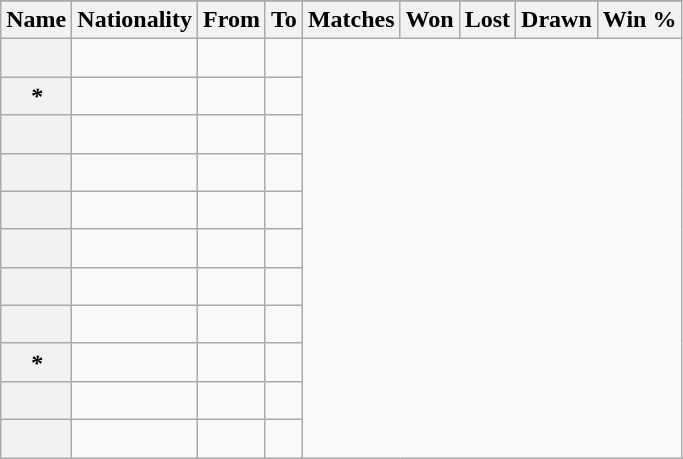<table class="wikitable sortable plainrowheaders">
<tr>
</tr>
<tr>
<th scope=col>Name</th>
<th scope=col>Nationality</th>
<th scope=col>From</th>
<th scope=col>To</th>
<th scope=col>Matches</th>
<th scope=col>Won</th>
<th scope=col>Lost</th>
<th scope=col>Drawn</th>
<th scope=col>Win %</th>
</tr>
<tr>
<th scope=row></th>
<td></td>
<td></td>
<td><br></td>
</tr>
<tr>
<th scope=row><em>*</em></th>
<td></td>
<td></td>
<td><br></td>
</tr>
<tr>
<th scope=row></th>
<td></td>
<td></td>
<td><br></td>
</tr>
<tr>
<th scope=row></th>
<td></td>
<td></td>
<td><br></td>
</tr>
<tr>
<th scope=row></th>
<td></td>
<td></td>
<td><br></td>
</tr>
<tr>
<th scope=row></th>
<td></td>
<td></td>
<td><br></td>
</tr>
<tr>
<th scope=row></th>
<td></td>
<td></td>
<td><br></td>
</tr>
<tr>
<th scope=row></th>
<td></td>
<td></td>
<td><br></td>
</tr>
<tr>
<th scope=row><em>*</em></th>
<td></td>
<td></td>
<td><br></td>
</tr>
<tr>
<th scope=row></th>
<td></td>
<td></td>
<td><br></td>
</tr>
<tr>
<th scope=row></th>
<td></td>
<td></td>
<td><br></td>
</tr>
</table>
